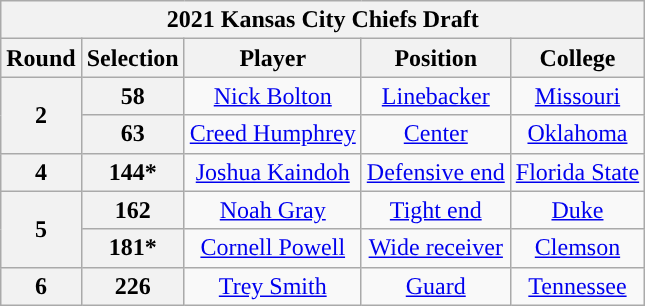<table class="wikitable" style="text-align:center">
<tr>
<th colspan=5>2021 Kansas City Chiefs Draft</th>
</tr>
<tr>
<th>Round</th>
<th>Selection</th>
<th>Player</th>
<th>Position</th>
<th>College</th>
</tr>
<tr>
<th rowspan=2>2</th>
<th>58</th>
<td><a href='#'>Nick Bolton</a></td>
<td><a href='#'>Linebacker</a></td>
<td><a href='#'>Missouri</a></td>
</tr>
<tr>
<th>63</th>
<td><a href='#'>Creed Humphrey</a></td>
<td><a href='#'>Center</a></td>
<td><a href='#'>Oklahoma</a></td>
</tr>
<tr>
<th>4</th>
<th>144*</th>
<td><a href='#'>Joshua Kaindoh</a></td>
<td><a href='#'>Defensive end</a></td>
<td><a href='#'>Florida State</a></td>
</tr>
<tr>
<th rowspan="2">5</th>
<th>162</th>
<td><a href='#'>Noah Gray</a></td>
<td><a href='#'>Tight end</a></td>
<td><a href='#'>Duke</a></td>
</tr>
<tr>
<th>181*</th>
<td><a href='#'>Cornell Powell</a></td>
<td><a href='#'>Wide receiver</a></td>
<td><a href='#'>Clemson</a></td>
</tr>
<tr>
<th>6</th>
<th>226</th>
<td><a href='#'>Trey Smith</a></td>
<td><a href='#'>Guard</a></td>
<td><a href='#'>Tennessee</a></td>
</tr>
</table>
